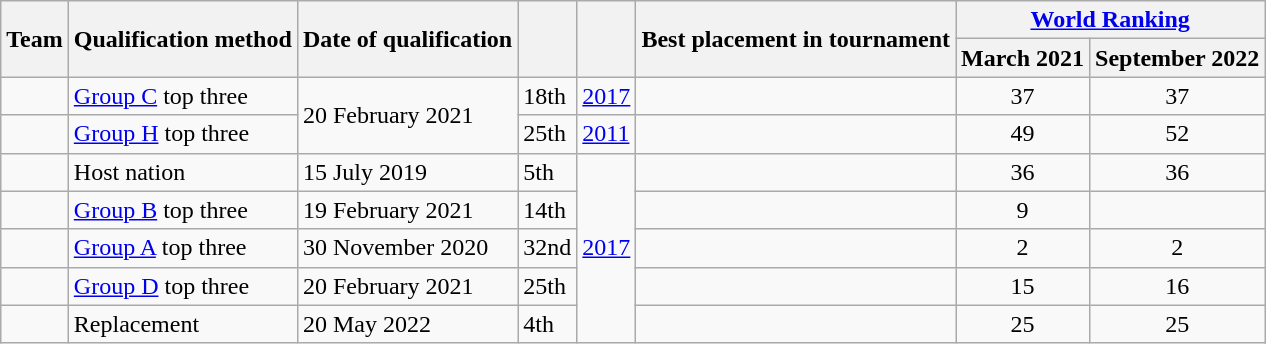<table class="wikitable sortable">
<tr>
<th rowspan=2>Team</th>
<th rowspan=2>Qualification method</th>
<th rowspan=2>Date of qualification</th>
<th rowspan=2></th>
<th rowspan=2></th>
<th rowspan=2>Best placement in tournament</th>
<th colspan=2><a href='#'>World Ranking</a></th>
</tr>
<tr>
<th>March 2021</th>
<th>September 2022</th>
</tr>
<tr>
<td></td>
<td><a href='#'>Group C</a> top three</td>
<td rowspan=2>20 February 2021</td>
<td>18th</td>
<td><a href='#'>2017</a></td>
<td></td>
<td align=center>37</td>
<td align=center>37</td>
</tr>
<tr>
<td></td>
<td><a href='#'>Group H</a> top three</td>
<td>25th</td>
<td><a href='#'>2011</a></td>
<td></td>
<td align=center>49</td>
<td align=center>52</td>
</tr>
<tr>
<td></td>
<td>Host nation</td>
<td>15 July 2019</td>
<td>5th</td>
<td rowspan=5><a href='#'>2017</a></td>
<td></td>
<td align=center>36</td>
<td align=center>36</td>
</tr>
<tr>
<td><s></s></td>
<td><a href='#'>Group B</a> top three</td>
<td>19 February 2021</td>
<td>14th</td>
<td></td>
<td align=center>9</td>
<td></td>
</tr>
<tr>
<td></td>
<td><a href='#'>Group A</a> top three</td>
<td>30 November 2020</td>
<td>32nd</td>
<td></td>
<td align=center>2</td>
<td align=center>2</td>
</tr>
<tr>
<td></td>
<td><a href='#'>Group D</a> top three</td>
<td>20 February 2021</td>
<td>25th</td>
<td></td>
<td align=center>15</td>
<td align=center>16</td>
</tr>
<tr>
<td></td>
<td>Replacement</td>
<td>20 May 2022</td>
<td>4th</td>
<td></td>
<td align=center>25</td>
<td align=center>25</td>
</tr>
</table>
